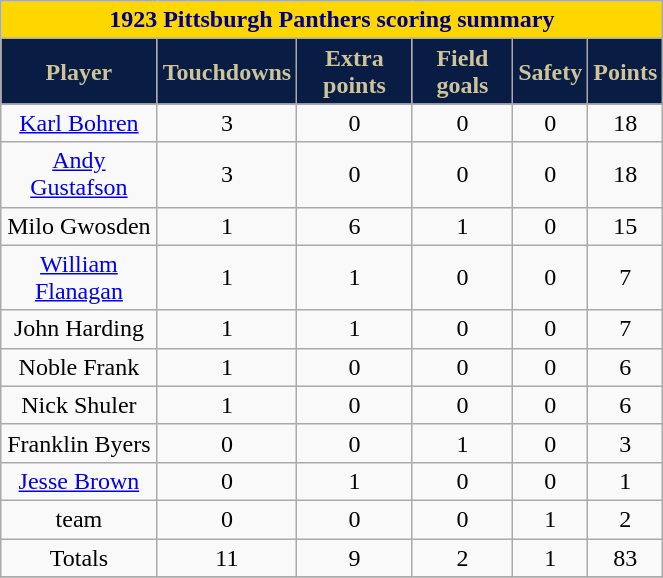<table class="wikitable" width="35%">
<tr>
<th colspan="10" style="background:gold; color:darkblue; text-align: center;"><strong>1923 Pittsburgh Panthers scoring summary</strong></th>
</tr>
<tr align="center"  style="background:#091C44;color:#CEC499;">
<td><strong>Player</strong></td>
<td><strong>Touchdowns</strong></td>
<td><strong>Extra points</strong></td>
<td><strong>Field goals</strong></td>
<td><strong>Safety</strong></td>
<td><strong>Points</strong></td>
</tr>
<tr align="center" bgcolor="">
<td><a href='#'>Karl Bohren</a></td>
<td>3</td>
<td>0</td>
<td>0</td>
<td>0</td>
<td>18</td>
</tr>
<tr align="center" bgcolor="">
<td><a href='#'>Andy Gustafson</a></td>
<td>3</td>
<td>0</td>
<td>0</td>
<td>0</td>
<td>18</td>
</tr>
<tr align="center" bgcolor="">
<td>Milo Gwosden</td>
<td>1</td>
<td>6</td>
<td>1</td>
<td>0</td>
<td>15</td>
</tr>
<tr align="center" bgcolor="">
<td><a href='#'>William Flanagan</a></td>
<td>1</td>
<td>1</td>
<td>0</td>
<td>0</td>
<td>7</td>
</tr>
<tr align="center" bgcolor="">
<td>John Harding</td>
<td>1</td>
<td>1</td>
<td>0</td>
<td>0</td>
<td>7</td>
</tr>
<tr align="center" bgcolor="">
<td>Noble Frank</td>
<td>1</td>
<td>0</td>
<td>0</td>
<td>0</td>
<td>6</td>
</tr>
<tr align="center" bgcolor="">
<td>Nick Shuler</td>
<td>1</td>
<td>0</td>
<td>0</td>
<td>0</td>
<td>6</td>
</tr>
<tr align="center" bgcolor="">
<td>Franklin Byers</td>
<td>0</td>
<td>0</td>
<td>1</td>
<td>0</td>
<td>3</td>
</tr>
<tr align="center" bgcolor="">
<td><a href='#'>Jesse Brown</a></td>
<td>0</td>
<td>1</td>
<td>0</td>
<td>0</td>
<td>1</td>
</tr>
<tr align="center" bgcolor="">
<td>team</td>
<td>0</td>
<td>0</td>
<td>0</td>
<td>1</td>
<td>2</td>
</tr>
<tr align="center" bgcolor="">
<td>Totals</td>
<td>11</td>
<td>9</td>
<td>2</td>
<td>1</td>
<td>83</td>
</tr>
<tr align="center" bgcolor="">
</tr>
</table>
